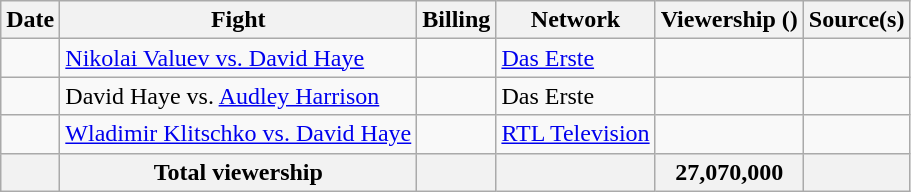<table class="wikitable sortable">
<tr>
<th>Date</th>
<th>Fight</th>
<th>Billing</th>
<th>Network</th>
<th>Viewership ()</th>
<th>Source(s)</th>
</tr>
<tr>
<td></td>
<td><a href='#'>Nikolai Valuev vs. David Haye</a></td>
<td></td>
<td><a href='#'>Das Erste</a></td>
<td></td>
<td></td>
</tr>
<tr>
<td></td>
<td>David Haye vs. <a href='#'>Audley Harrison</a></td>
<td></td>
<td>Das Erste</td>
<td></td>
<td></td>
</tr>
<tr>
<td></td>
<td><a href='#'>Wladimir Klitschko vs. David Haye</a></td>
<td></td>
<td><a href='#'>RTL Television</a></td>
<td></td>
<td></td>
</tr>
<tr>
<th></th>
<th>Total viewership</th>
<th></th>
<th></th>
<th>27,070,000</th>
<th></th>
</tr>
</table>
